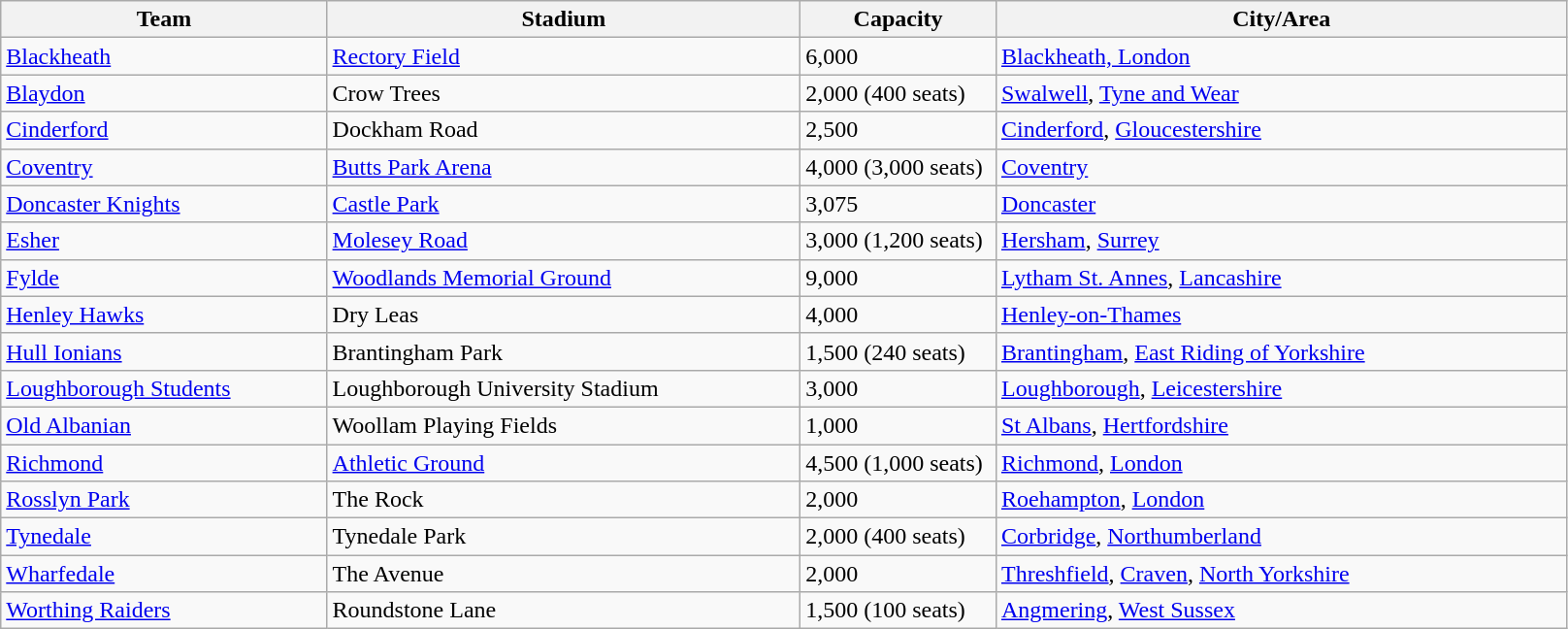<table class="wikitable sortable">
<tr>
<th width=20%>Team</th>
<th width=29%>Stadium</th>
<th width=12%>Capacity</th>
<th width=35%>City/Area</th>
</tr>
<tr>
<td><a href='#'>Blackheath</a></td>
<td><a href='#'>Rectory Field</a></td>
<td>6,000</td>
<td><a href='#'>Blackheath, London</a></td>
</tr>
<tr>
<td><a href='#'>Blaydon</a></td>
<td>Crow Trees</td>
<td>2,000 (400 seats)</td>
<td><a href='#'>Swalwell</a>, <a href='#'>Tyne and Wear</a></td>
</tr>
<tr>
<td><a href='#'>Cinderford</a></td>
<td>Dockham Road</td>
<td>2,500</td>
<td><a href='#'>Cinderford</a>, <a href='#'>Gloucestershire</a></td>
</tr>
<tr>
<td><a href='#'>Coventry</a></td>
<td><a href='#'>Butts Park Arena</a></td>
<td>4,000 (3,000 seats)</td>
<td><a href='#'>Coventry</a></td>
</tr>
<tr>
<td><a href='#'>Doncaster Knights</a></td>
<td><a href='#'>Castle Park</a></td>
<td>3,075</td>
<td><a href='#'>Doncaster</a></td>
</tr>
<tr>
<td><a href='#'>Esher</a></td>
<td><a href='#'>Molesey Road</a></td>
<td>3,000 (1,200 seats)</td>
<td><a href='#'>Hersham</a>, <a href='#'>Surrey</a></td>
</tr>
<tr>
<td><a href='#'>Fylde</a></td>
<td><a href='#'>Woodlands Memorial Ground</a></td>
<td>9,000</td>
<td><a href='#'>Lytham St. Annes</a>, <a href='#'>Lancashire</a></td>
</tr>
<tr>
<td><a href='#'>Henley Hawks</a></td>
<td>Dry Leas</td>
<td>4,000</td>
<td><a href='#'>Henley-on-Thames</a></td>
</tr>
<tr>
<td><a href='#'>Hull Ionians</a></td>
<td>Brantingham Park</td>
<td>1,500 (240 seats)</td>
<td><a href='#'>Brantingham</a>, <a href='#'>East Riding of Yorkshire</a></td>
</tr>
<tr>
<td><a href='#'>Loughborough Students</a></td>
<td>Loughborough University Stadium</td>
<td>3,000</td>
<td><a href='#'>Loughborough</a>, <a href='#'>Leicestershire</a></td>
</tr>
<tr>
<td><a href='#'>Old Albanian</a></td>
<td>Woollam Playing Fields</td>
<td>1,000</td>
<td><a href='#'>St Albans</a>, <a href='#'>Hertfordshire</a></td>
</tr>
<tr>
<td><a href='#'>Richmond</a></td>
<td><a href='#'>Athletic Ground</a></td>
<td>4,500 (1,000 seats)</td>
<td><a href='#'>Richmond</a>, <a href='#'>London</a></td>
</tr>
<tr>
<td><a href='#'>Rosslyn Park</a></td>
<td>The Rock</td>
<td>2,000</td>
<td><a href='#'>Roehampton</a>, <a href='#'>London</a></td>
</tr>
<tr>
<td><a href='#'>Tynedale</a></td>
<td>Tynedale Park</td>
<td>2,000 (400 seats)</td>
<td><a href='#'>Corbridge</a>, <a href='#'>Northumberland</a></td>
</tr>
<tr>
<td><a href='#'>Wharfedale</a></td>
<td>The Avenue</td>
<td>2,000</td>
<td><a href='#'>Threshfield</a>, <a href='#'>Craven</a>, <a href='#'>North Yorkshire</a></td>
</tr>
<tr>
<td><a href='#'>Worthing Raiders</a></td>
<td>Roundstone Lane</td>
<td>1,500 (100 seats)</td>
<td><a href='#'>Angmering</a>, <a href='#'>West Sussex</a></td>
</tr>
</table>
